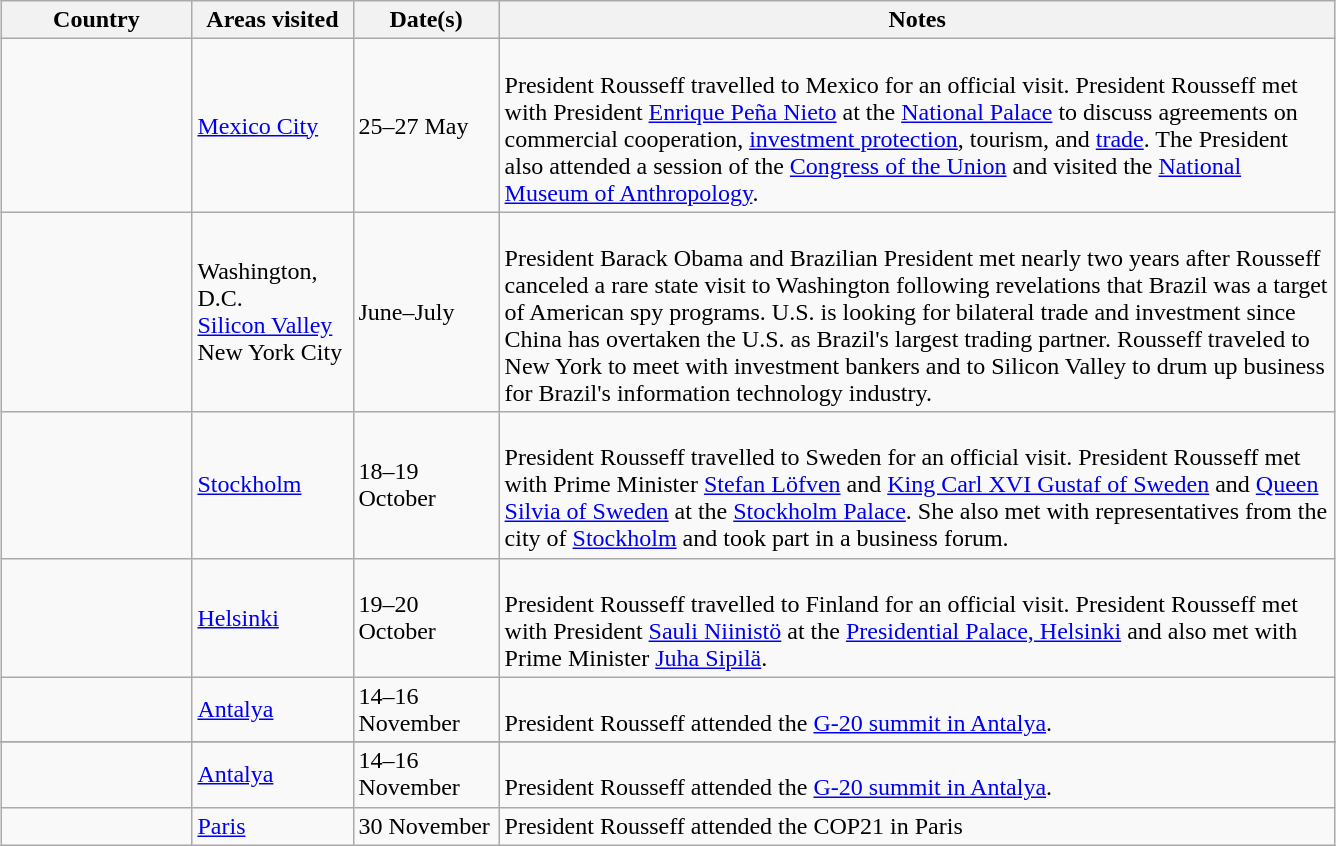<table class="wikitable" style="margin: 1em auto 1em auto">
<tr>
<th width=120>Country</th>
<th width=100>Areas visited</th>
<th width=90>Date(s)</th>
<th width=550>Notes</th>
</tr>
<tr>
<td></td>
<td><a href='#'>Mexico City</a></td>
<td>25–27 May</td>
<td><br>President Rousseff travelled to Mexico for an official visit. President Rousseff met with President <a href='#'>Enrique Peña Nieto</a> at the <a href='#'>National Palace</a> to discuss agreements on commercial cooperation, <a href='#'>investment protection</a>, tourism, and <a href='#'>trade</a>. The President also attended a session of the <a href='#'>Congress of the Union</a> and visited the <a href='#'>National Museum of Anthropology</a>.</td>
</tr>
<tr>
<td></td>
<td>Washington, D.C.<br><a href='#'>Silicon Valley</a><br>New York City</td>
<td>June–July</td>
<td><br>President Barack Obama and Brazilian President met nearly two years after Rousseff canceled a rare state visit to Washington following revelations that Brazil was a target of American spy programs. U.S. is looking for bilateral trade and investment since China has overtaken the U.S. as Brazil's largest trading partner. Rousseff traveled to New York to meet with investment bankers and to Silicon Valley to drum up business for Brazil's information technology industry.</td>
</tr>
<tr>
<td></td>
<td><a href='#'>Stockholm</a></td>
<td>18–19 October</td>
<td><br>President Rousseff travelled to Sweden for an official visit. President Rousseff met with Prime Minister <a href='#'>Stefan Löfven</a> and <a href='#'>King Carl XVI Gustaf of Sweden</a> and <a href='#'>Queen Silvia of Sweden</a> at the <a href='#'>Stockholm Palace</a>. She also met with representatives from the city of <a href='#'>Stockholm</a> and took part in a business forum.</td>
</tr>
<tr>
<td></td>
<td><a href='#'>Helsinki</a></td>
<td>19–20 October</td>
<td><br>President Rousseff travelled to Finland for an official visit. President Rousseff met with President <a href='#'>Sauli Niinistö</a> at the <a href='#'>Presidential Palace, Helsinki</a> and also met with Prime Minister <a href='#'>Juha Sipilä</a>.</td>
</tr>
<tr>
<td></td>
<td><a href='#'>Antalya</a></td>
<td>14–16 November</td>
<td><br>President Rousseff attended the <a href='#'>G-20 summit in Antalya</a>.</td>
</tr>
<tr>
</tr>
<tr>
<td></td>
<td><a href='#'>Antalya</a></td>
<td>14–16 November</td>
<td><br>President Rousseff attended the <a href='#'>G-20 summit in Antalya</a>.</td>
</tr>
<tr>
<td></td>
<td><a href='#'>Paris</a></td>
<td>30 November</td>
<td>President Rousseff attended the COP21 in Paris</td>
</tr>
</table>
